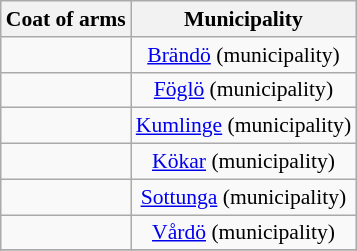<table class="wikitable" style="font-size: 90%; text-align: center; line-height: normal; margin-left: 30px;">
<tr>
<th>Coat of arms</th>
<th>Municipality</th>
</tr>
<tr>
<td align=left></td>
<td><a href='#'>Brändö</a> (municipality)</td>
</tr>
<tr>
<td align=left></td>
<td><a href='#'>Föglö</a> (municipality)</td>
</tr>
<tr>
<td align=left></td>
<td><a href='#'>Kumlinge</a> (municipality)</td>
</tr>
<tr>
<td align=left></td>
<td><a href='#'>Kökar</a> (municipality)</td>
</tr>
<tr>
<td align=left></td>
<td><a href='#'>Sottunga</a> (municipality)</td>
</tr>
<tr>
<td align=left></td>
<td><a href='#'>Vårdö</a> (municipality)</td>
</tr>
<tr>
</tr>
</table>
